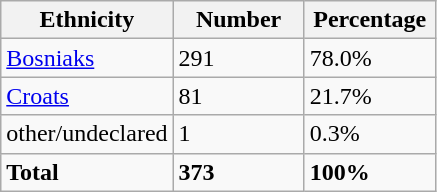<table class="wikitable">
<tr>
<th width="100px">Ethnicity</th>
<th width="80px">Number</th>
<th width="80px">Percentage</th>
</tr>
<tr>
<td><a href='#'>Bosniaks</a></td>
<td>291</td>
<td>78.0%</td>
</tr>
<tr>
<td><a href='#'>Croats</a></td>
<td>81</td>
<td>21.7%</td>
</tr>
<tr>
<td>other/undeclared</td>
<td>1</td>
<td>0.3%</td>
</tr>
<tr>
<td><strong>Total</strong></td>
<td><strong>373</strong></td>
<td><strong>100%</strong></td>
</tr>
</table>
